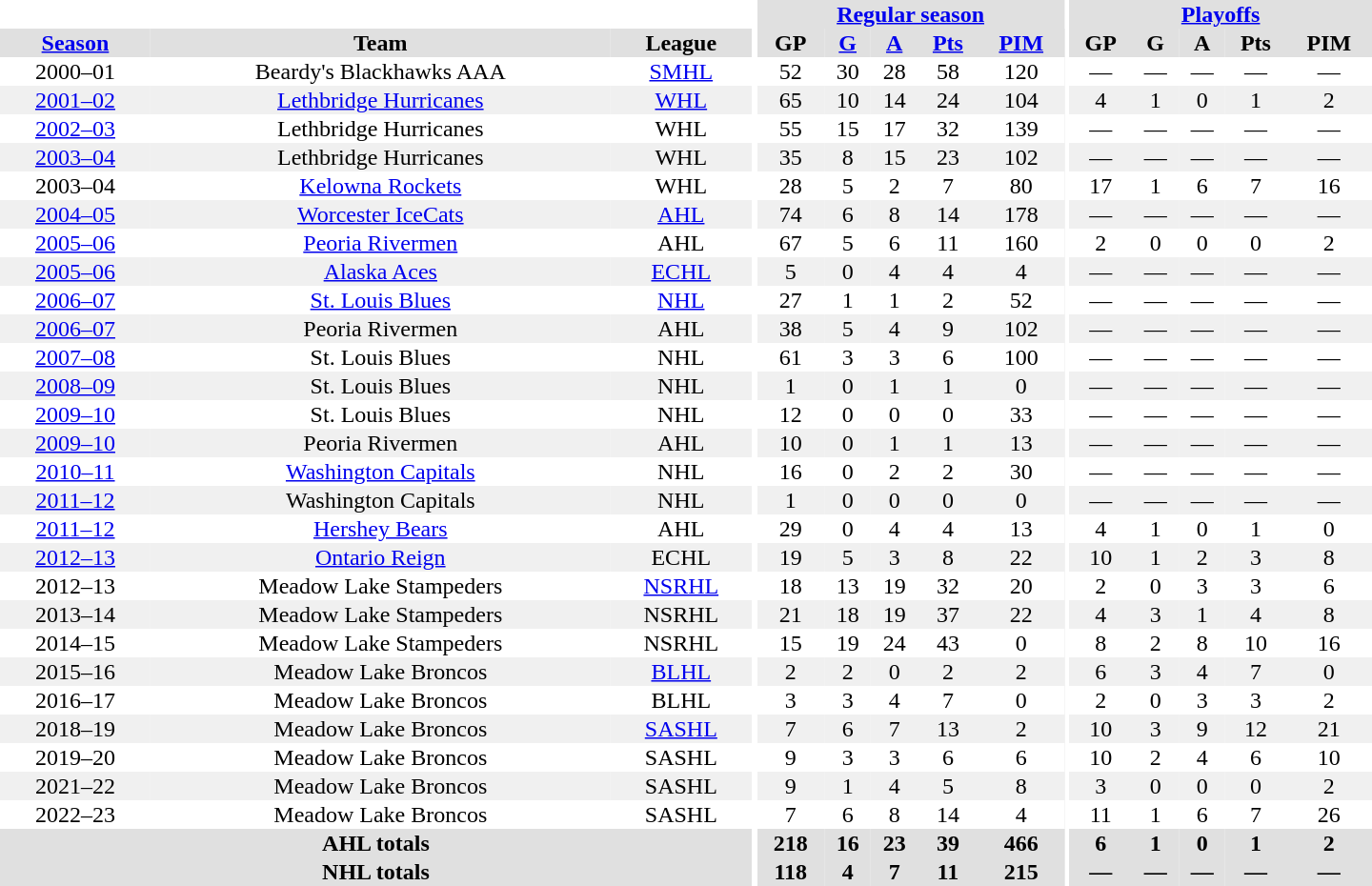<table border="0" cellpadding="1" cellspacing="0" style="text-align:center; width:60em">
<tr bgcolor="#e0e0e0">
<th colspan="3" bgcolor="#ffffff"></th>
<th rowspan="99" bgcolor="#ffffff"></th>
<th colspan="5"><a href='#'>Regular season</a></th>
<th rowspan="99" bgcolor="#ffffff"></th>
<th colspan="5"><a href='#'>Playoffs</a></th>
</tr>
<tr bgcolor="#e0e0e0">
<th><a href='#'>Season</a></th>
<th>Team</th>
<th>League</th>
<th>GP</th>
<th><a href='#'>G</a></th>
<th><a href='#'>A</a></th>
<th><a href='#'>Pts</a></th>
<th><a href='#'>PIM</a></th>
<th>GP</th>
<th>G</th>
<th>A</th>
<th>Pts</th>
<th>PIM</th>
</tr>
<tr>
<td>2000–01</td>
<td>Beardy's Blackhawks AAA</td>
<td><a href='#'>SMHL</a></td>
<td>52</td>
<td>30</td>
<td>28</td>
<td>58</td>
<td>120</td>
<td>—</td>
<td>—</td>
<td>—</td>
<td>—</td>
<td>—</td>
</tr>
<tr bgcolor="#f0f0f0">
<td><a href='#'>2001–02</a></td>
<td><a href='#'>Lethbridge Hurricanes</a></td>
<td><a href='#'>WHL</a></td>
<td>65</td>
<td>10</td>
<td>14</td>
<td>24</td>
<td>104</td>
<td>4</td>
<td>1</td>
<td>0</td>
<td>1</td>
<td>2</td>
</tr>
<tr>
<td><a href='#'>2002–03</a></td>
<td>Lethbridge Hurricanes</td>
<td>WHL</td>
<td>55</td>
<td>15</td>
<td>17</td>
<td>32</td>
<td>139</td>
<td>—</td>
<td>—</td>
<td>—</td>
<td>—</td>
<td>—</td>
</tr>
<tr bgcolor="#f0f0f0">
<td><a href='#'>2003–04</a></td>
<td>Lethbridge Hurricanes</td>
<td>WHL</td>
<td>35</td>
<td>8</td>
<td>15</td>
<td>23</td>
<td>102</td>
<td>—</td>
<td>—</td>
<td>—</td>
<td>—</td>
<td>—</td>
</tr>
<tr>
<td>2003–04</td>
<td><a href='#'>Kelowna Rockets</a></td>
<td>WHL</td>
<td>28</td>
<td>5</td>
<td>2</td>
<td>7</td>
<td>80</td>
<td>17</td>
<td>1</td>
<td>6</td>
<td>7</td>
<td>16</td>
</tr>
<tr bgcolor="#f0f0f0">
<td><a href='#'>2004–05</a></td>
<td><a href='#'>Worcester IceCats</a></td>
<td><a href='#'>AHL</a></td>
<td>74</td>
<td>6</td>
<td>8</td>
<td>14</td>
<td>178</td>
<td>—</td>
<td>—</td>
<td>—</td>
<td>—</td>
<td>—</td>
</tr>
<tr>
<td><a href='#'>2005–06</a></td>
<td><a href='#'>Peoria Rivermen</a></td>
<td>AHL</td>
<td>67</td>
<td>5</td>
<td>6</td>
<td>11</td>
<td>160</td>
<td>2</td>
<td>0</td>
<td>0</td>
<td>0</td>
<td>2</td>
</tr>
<tr bgcolor="#f0f0f0">
<td><a href='#'>2005–06</a></td>
<td><a href='#'>Alaska Aces</a></td>
<td><a href='#'>ECHL</a></td>
<td>5</td>
<td>0</td>
<td>4</td>
<td>4</td>
<td>4</td>
<td>—</td>
<td>—</td>
<td>—</td>
<td>—</td>
<td>—</td>
</tr>
<tr>
<td><a href='#'>2006–07</a></td>
<td><a href='#'>St. Louis Blues</a></td>
<td><a href='#'>NHL</a></td>
<td>27</td>
<td>1</td>
<td>1</td>
<td>2</td>
<td>52</td>
<td>—</td>
<td>—</td>
<td>—</td>
<td>—</td>
<td>—</td>
</tr>
<tr bgcolor="#f0f0f0">
<td><a href='#'>2006–07</a></td>
<td>Peoria Rivermen</td>
<td>AHL</td>
<td>38</td>
<td>5</td>
<td>4</td>
<td>9</td>
<td>102</td>
<td>—</td>
<td>—</td>
<td>—</td>
<td>—</td>
<td>—</td>
</tr>
<tr>
<td><a href='#'>2007–08</a></td>
<td>St. Louis Blues</td>
<td>NHL</td>
<td>61</td>
<td>3</td>
<td>3</td>
<td>6</td>
<td>100</td>
<td>—</td>
<td>—</td>
<td>—</td>
<td>—</td>
<td>—</td>
</tr>
<tr bgcolor="#f0f0f0">
<td><a href='#'>2008–09</a></td>
<td>St. Louis Blues</td>
<td>NHL</td>
<td>1</td>
<td>0</td>
<td>1</td>
<td>1</td>
<td>0</td>
<td>—</td>
<td>—</td>
<td>—</td>
<td>—</td>
<td>—</td>
</tr>
<tr>
<td><a href='#'>2009–10</a></td>
<td>St. Louis Blues</td>
<td>NHL</td>
<td>12</td>
<td>0</td>
<td>0</td>
<td>0</td>
<td>33</td>
<td>—</td>
<td>—</td>
<td>—</td>
<td>—</td>
<td>—</td>
</tr>
<tr bgcolor="#f0f0f0">
<td><a href='#'>2009–10</a></td>
<td>Peoria Rivermen</td>
<td>AHL</td>
<td>10</td>
<td>0</td>
<td>1</td>
<td>1</td>
<td>13</td>
<td>—</td>
<td>—</td>
<td>—</td>
<td>—</td>
<td>—</td>
</tr>
<tr>
<td><a href='#'>2010–11</a></td>
<td><a href='#'>Washington Capitals</a></td>
<td>NHL</td>
<td>16</td>
<td>0</td>
<td>2</td>
<td>2</td>
<td>30</td>
<td>—</td>
<td>—</td>
<td>—</td>
<td>—</td>
<td>—</td>
</tr>
<tr bgcolor="#f0f0f0">
<td><a href='#'>2011–12</a></td>
<td>Washington Capitals</td>
<td>NHL</td>
<td>1</td>
<td>0</td>
<td>0</td>
<td>0</td>
<td>0</td>
<td>—</td>
<td>—</td>
<td>—</td>
<td>—</td>
<td>—</td>
</tr>
<tr>
<td><a href='#'>2011–12</a></td>
<td><a href='#'>Hershey Bears</a></td>
<td>AHL</td>
<td>29</td>
<td>0</td>
<td>4</td>
<td>4</td>
<td>13</td>
<td>4</td>
<td>1</td>
<td>0</td>
<td>1</td>
<td>0</td>
</tr>
<tr bgcolor="#f0f0f0">
<td><a href='#'>2012–13</a></td>
<td><a href='#'>Ontario Reign</a></td>
<td>ECHL</td>
<td>19</td>
<td>5</td>
<td>3</td>
<td>8</td>
<td>22</td>
<td>10</td>
<td>1</td>
<td>2</td>
<td>3</td>
<td>8</td>
</tr>
<tr>
<td>2012–13</td>
<td>Meadow Lake Stampeders</td>
<td><a href='#'>NSRHL</a></td>
<td>18</td>
<td>13</td>
<td>19</td>
<td>32</td>
<td>20</td>
<td>2</td>
<td>0</td>
<td>3</td>
<td>3</td>
<td>6</td>
</tr>
<tr bgcolor="#f0f0f0">
<td>2013–14</td>
<td>Meadow Lake Stampeders</td>
<td>NSRHL</td>
<td>21</td>
<td>18</td>
<td>19</td>
<td>37</td>
<td>22</td>
<td>4</td>
<td>3</td>
<td>1</td>
<td>4</td>
<td>8</td>
</tr>
<tr>
<td>2014–15</td>
<td>Meadow Lake Stampeders</td>
<td>NSRHL</td>
<td>15</td>
<td>19</td>
<td>24</td>
<td>43</td>
<td>0</td>
<td>8</td>
<td>2</td>
<td>8</td>
<td>10</td>
<td>16</td>
</tr>
<tr bgcolor="#f0f0f0">
<td>2015–16</td>
<td>Meadow Lake Broncos</td>
<td><a href='#'>BLHL</a></td>
<td>2</td>
<td>2</td>
<td>0</td>
<td>2</td>
<td>2</td>
<td>6</td>
<td>3</td>
<td>4</td>
<td>7</td>
<td>0</td>
</tr>
<tr>
<td>2016–17</td>
<td>Meadow Lake Broncos</td>
<td>BLHL</td>
<td>3</td>
<td>3</td>
<td>4</td>
<td>7</td>
<td>0</td>
<td>2</td>
<td>0</td>
<td>3</td>
<td>3</td>
<td>2</td>
</tr>
<tr bgcolor="#f0f0f0">
<td>2018–19</td>
<td>Meadow Lake Broncos</td>
<td><a href='#'>SASHL</a></td>
<td>7</td>
<td>6</td>
<td>7</td>
<td>13</td>
<td>2</td>
<td>10</td>
<td>3</td>
<td>9</td>
<td>12</td>
<td>21</td>
</tr>
<tr>
<td>2019–20</td>
<td>Meadow Lake Broncos</td>
<td>SASHL</td>
<td>9</td>
<td>3</td>
<td>3</td>
<td>6</td>
<td>6</td>
<td>10</td>
<td>2</td>
<td>4</td>
<td>6</td>
<td>10</td>
</tr>
<tr bgcolor="#f0f0f0">
<td>2021–22</td>
<td>Meadow Lake Broncos</td>
<td>SASHL</td>
<td>9</td>
<td>1</td>
<td>4</td>
<td>5</td>
<td>8</td>
<td>3</td>
<td>0</td>
<td>0</td>
<td>0</td>
<td>2</td>
</tr>
<tr>
<td>2022–23</td>
<td>Meadow Lake Broncos</td>
<td>SASHL</td>
<td>7</td>
<td>6</td>
<td>8</td>
<td>14</td>
<td>4</td>
<td>11</td>
<td>1</td>
<td>6</td>
<td>7</td>
<td>26</td>
</tr>
<tr bgcolor="#e0e0e0">
<th colspan="3">AHL totals</th>
<th>218</th>
<th>16</th>
<th>23</th>
<th>39</th>
<th>466</th>
<th>6</th>
<th>1</th>
<th>0</th>
<th>1</th>
<th>2</th>
</tr>
<tr bgcolor="#e0e0e0">
<th colspan="3">NHL totals</th>
<th>118</th>
<th>4</th>
<th>7</th>
<th>11</th>
<th>215</th>
<th>—</th>
<th>—</th>
<th>—</th>
<th>—</th>
<th>—</th>
</tr>
</table>
